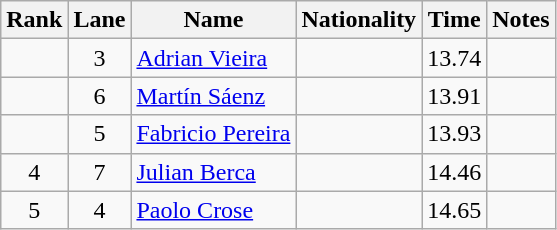<table class="wikitable sortable" style="text-align:center">
<tr>
<th>Rank</th>
<th>Lane</th>
<th>Name</th>
<th>Nationality</th>
<th>Time</th>
<th>Notes</th>
</tr>
<tr>
<td></td>
<td>3</td>
<td align=left><a href='#'>Adrian Vieira</a></td>
<td align=left></td>
<td>13.74</td>
<td><strong></strong></td>
</tr>
<tr>
<td></td>
<td>6</td>
<td align=left><a href='#'>Martín Sáenz</a></td>
<td align=left></td>
<td>13.91</td>
<td></td>
</tr>
<tr>
<td></td>
<td>5</td>
<td align=left><a href='#'>Fabricio Pereira</a></td>
<td align=left></td>
<td>13.93</td>
<td></td>
</tr>
<tr>
<td>4</td>
<td>7</td>
<td align=left><a href='#'>Julian Berca</a></td>
<td align=left></td>
<td>14.46</td>
<td></td>
</tr>
<tr>
<td>5</td>
<td>4</td>
<td align=left><a href='#'>Paolo Crose</a></td>
<td align=left></td>
<td>14.65</td>
<td></td>
</tr>
</table>
